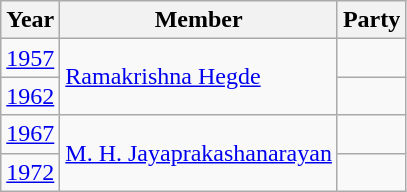<table class="wikitable sortable">
<tr>
<th>Year</th>
<th>Member</th>
<th colspan="2">Party</th>
</tr>
<tr>
<td><a href='#'>1957</a></td>
<td rowspan="2"><a href='#'>Ramakrishna Hegde</a></td>
<td></td>
</tr>
<tr>
<td><a href='#'>1962</a></td>
</tr>
<tr>
<td><a href='#'>1967</a></td>
<td rowspan="2"><a href='#'>M. H. Jayaprakashanarayan</a></td>
<td></td>
</tr>
<tr>
<td><a href='#'>1972</a></td>
<td></td>
</tr>
</table>
